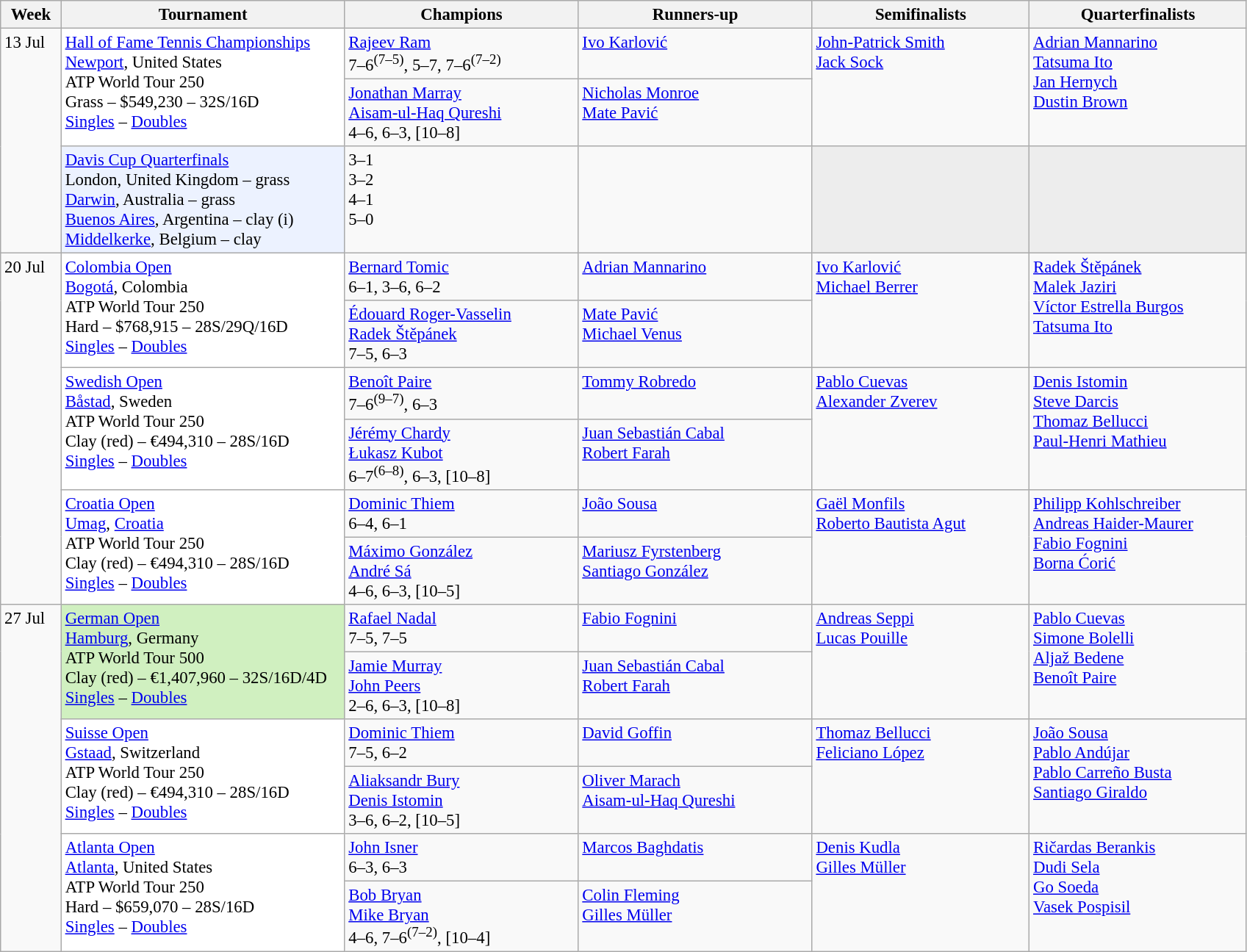<table class=wikitable style=font-size:95%>
<tr>
<th style="width:48px;">Week</th>
<th style="width:250px;">Tournament</th>
<th style="width:205px;">Champions</th>
<th style="width:205px;">Runners-up</th>
<th style="width:190px;">Semifinalists</th>
<th style="width:190px;">Quarterfinalists</th>
</tr>
<tr valign=top>
<td rowspan=3>13 Jul</td>
<td bgcolor=#ffffff rowspan=2><a href='#'>Hall of Fame Tennis Championships</a><br> <a href='#'>Newport</a>, United States<br>ATP World Tour 250<br>Grass – $549,230 – 32S/16D<br><a href='#'>Singles</a> – <a href='#'>Doubles</a></td>
<td> <a href='#'>Rajeev Ram</a><br>7–6<sup>(7–5)</sup>, 5–7, 7–6<sup>(7–2)</sup></td>
<td> <a href='#'>Ivo Karlović</a></td>
<td rowspan=2> <a href='#'>John-Patrick Smith</a> <br> <a href='#'>Jack Sock</a></td>
<td rowspan=2> <a href='#'>Adrian Mannarino</a><br> <a href='#'>Tatsuma Ito</a><br>  <a href='#'>Jan Hernych</a> <br> <a href='#'>Dustin Brown</a></td>
</tr>
<tr valign=top>
<td> <a href='#'>Jonathan Marray</a><br> <a href='#'>Aisam-ul-Haq Qureshi</a><br>4–6, 6–3, [10–8]</td>
<td> <a href='#'>Nicholas Monroe</a><br> <a href='#'>Mate Pavić</a></td>
</tr>
<tr valign=top>
<td style="background:#ECF2FF;"><a href='#'>Davis Cup Quarterfinals</a><br>London, United Kingdom – grass<br><a href='#'>Darwin</a>, Australia – grass<br><a href='#'>Buenos Aires</a>, Argentina – clay (i)<br><a href='#'>Middelkerke</a>, Belgium – clay</td>
<td> 3–1<br> 3–2<br> 4–1<br> 5–0</td>
<td><br><br><br></td>
<td bgcolor=#ededed></td>
<td bgcolor=#ededed></td>
</tr>
<tr valign=top>
<td rowspan=6>20 Jul</td>
<td bgcolor=#ffffff rowspan=2><a href='#'>Colombia Open</a><br> <a href='#'>Bogotá</a>, Colombia<br>ATP World Tour 250<br>Hard – $768,915 – 28S/29Q/16D<br><a href='#'>Singles</a> – <a href='#'>Doubles</a></td>
<td> <a href='#'>Bernard Tomic</a> <br>6–1, 3–6, 6–2</td>
<td> <a href='#'>Adrian Mannarino</a></td>
<td rowspan=2> <a href='#'>Ivo Karlović</a><br>  <a href='#'>Michael Berrer</a></td>
<td rowspan=2> <a href='#'>Radek Štěpánek</a><br> <a href='#'>Malek Jaziri</a><br>  <a href='#'>Víctor Estrella Burgos</a> <br> <a href='#'>Tatsuma Ito</a></td>
</tr>
<tr valign=top>
<td> <a href='#'>Édouard Roger-Vasselin</a> <br>  <a href='#'>Radek Štěpánek</a><br>7–5, 6–3</td>
<td> <a href='#'>Mate Pavić</a> <br>  <a href='#'>Michael Venus</a></td>
</tr>
<tr valign=top>
<td bgcolor=#ffffff rowspan=2><a href='#'>Swedish Open</a><br> <a href='#'>Båstad</a>, Sweden<br>ATP World Tour 250<br>Clay (red) – €494,310 – 28S/16D<br><a href='#'>Singles</a> – <a href='#'>Doubles</a></td>
<td> <a href='#'>Benoît Paire</a><br>7–6<sup>(9–7)</sup>, 6–3</td>
<td> <a href='#'>Tommy Robredo</a></td>
<td rowspan=2> <a href='#'>Pablo Cuevas</a><br> <a href='#'>Alexander Zverev</a></td>
<td rowspan=2> <a href='#'>Denis Istomin</a><br> <a href='#'>Steve Darcis</a><br>  <a href='#'>Thomaz Bellucci</a> <br> <a href='#'>Paul-Henri Mathieu</a></td>
</tr>
<tr valign=top>
<td> <a href='#'>Jérémy Chardy</a><br> <a href='#'>Łukasz Kubot</a><br>6–7<sup>(6–8)</sup>, 6–3, [10–8]</td>
<td> <a href='#'>Juan Sebastián Cabal</a><br> <a href='#'>Robert Farah</a></td>
</tr>
<tr valign=top>
<td bgcolor=#ffffff rowspan=2><a href='#'>Croatia Open</a><br> <a href='#'>Umag</a>, <a href='#'>Croatia</a><br>ATP World Tour 250<br>Clay (red) – €494,310 – 28S/16D<br><a href='#'>Singles</a> – <a href='#'>Doubles</a></td>
<td> <a href='#'>Dominic Thiem</a><br>6–4, 6–1</td>
<td> <a href='#'>João Sousa</a></td>
<td rowspan=2> <a href='#'>Gaël Monfils</a> <br> <a href='#'>Roberto Bautista Agut</a></td>
<td rowspan=2> <a href='#'>Philipp Kohlschreiber</a><br> <a href='#'>Andreas Haider-Maurer</a><br>  <a href='#'>Fabio Fognini</a> <br> <a href='#'>Borna Ćorić</a></td>
</tr>
<tr valign=top>
<td> <a href='#'>Máximo González</a><br> <a href='#'>André Sá</a><br>4–6, 6–3, [10–5]</td>
<td> <a href='#'>Mariusz Fyrstenberg</a><br> <a href='#'>Santiago González</a></td>
</tr>
<tr valign=top>
<td rowspan=6>27 Jul</td>
<td bgcolor=#d0f0c0 rowspan=2><a href='#'>German Open</a><br> <a href='#'>Hamburg</a>, Germany<br>ATP World Tour 500<br>Clay (red) – €1,407,960 – 32S/16D/4D<br><a href='#'>Singles</a> – <a href='#'>Doubles</a></td>
<td> <a href='#'>Rafael Nadal</a><br>7–5, 7–5</td>
<td> <a href='#'>Fabio Fognini</a></td>
<td rowspan=2> <a href='#'>Andreas Seppi</a><br> <a href='#'>Lucas Pouille</a></td>
<td rowspan=2> <a href='#'>Pablo Cuevas</a> <br>  <a href='#'>Simone Bolelli</a><br>  <a href='#'>Aljaž Bedene</a><br> <a href='#'>Benoît Paire</a></td>
</tr>
<tr valign=top>
<td> <a href='#'>Jamie Murray</a> <br>  <a href='#'>John Peers</a> <br> 2–6, 6–3, [10–8]</td>
<td> <a href='#'>Juan Sebastián Cabal</a> <br>  <a href='#'>Robert Farah</a></td>
</tr>
<tr valign=top>
<td bgcolor=#ffffff rowspan=2><a href='#'>Suisse Open</a><br> <a href='#'>Gstaad</a>, Switzerland<br>ATP World Tour 250<br>Clay (red) – €494,310 – 28S/16D<br><a href='#'>Singles</a> – <a href='#'>Doubles</a></td>
<td> <a href='#'>Dominic Thiem</a> <br> 7–5, 6–2</td>
<td> <a href='#'>David Goffin</a></td>
<td rowspan=2> <a href='#'>Thomaz Bellucci</a> <br>  <a href='#'>Feliciano López</a></td>
<td rowspan=2> <a href='#'>João Sousa</a> <br>  <a href='#'>Pablo Andújar</a> <br>  <a href='#'>Pablo Carreño Busta</a><br>  <a href='#'>Santiago Giraldo</a></td>
</tr>
<tr valign=top>
<td> <a href='#'>Aliaksandr Bury</a> <br>  <a href='#'>Denis Istomin</a> <br> 3–6, 6–2, [10–5]</td>
<td> <a href='#'>Oliver Marach</a> <br>  <a href='#'>Aisam-ul-Haq Qureshi</a></td>
</tr>
<tr valign=top>
<td bgcolor=#ffffff rowspan=2><a href='#'>Atlanta Open</a><br> <a href='#'>Atlanta</a>, United States<br>ATP World Tour 250<br>Hard – $659,070 – 28S/16D<br><a href='#'>Singles</a> – <a href='#'>Doubles</a></td>
<td> <a href='#'>John Isner</a><br> 6–3, 6–3</td>
<td> <a href='#'>Marcos Baghdatis</a></td>
<td rowspan=2> <a href='#'>Denis Kudla</a> <br>  <a href='#'>Gilles Müller</a></td>
<td rowspan=2> <a href='#'>Ričardas Berankis</a> <br>  <a href='#'>Dudi Sela</a> <br>  <a href='#'>Go Soeda</a> <br>  <a href='#'>Vasek Pospisil</a></td>
</tr>
<tr valign=top>
<td> <a href='#'>Bob Bryan</a> <br>  <a href='#'>Mike Bryan</a> <br>4–6, 7–6<sup>(7–2)</sup>, [10–4]</td>
<td> <a href='#'>Colin Fleming</a> <br>  <a href='#'>Gilles Müller</a></td>
</tr>
</table>
